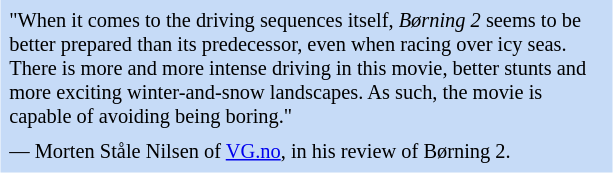<table class="toccolours" style="float: right; margin-left: 1em; margin-right: 2em; font-size: 85%; background:#c6dbf7; color:black; width:30em; max-width: 40%;" cellspacing="5">
<tr>
<td style="text-align: left;">"When it comes to the driving sequences itself, <em>Børning 2</em> seems to be better prepared than its predecessor, even when racing over icy seas. There is more and more intense driving in this movie, better stunts and more exciting winter-and-snow landscapes. As such, the movie is capable of avoiding being boring."</td>
</tr>
<tr>
<td style="text-align: left;">— Morten Ståle Nilsen of <a href='#'>VG.no</a>, in his review of Børning 2.</td>
</tr>
</table>
